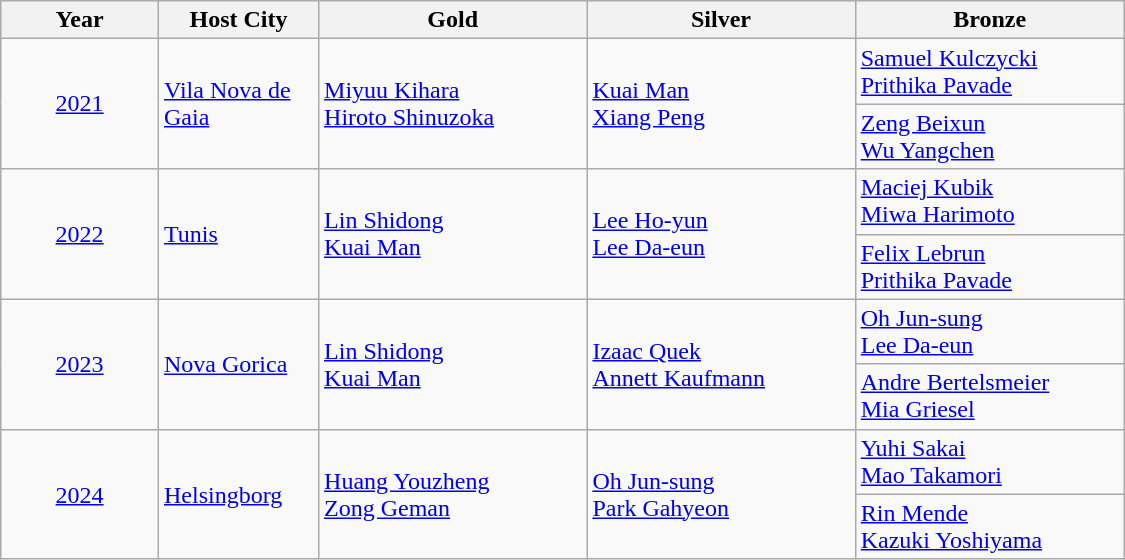<table class="wikitable" style="text-align: left; width: 750px;">
<tr>
<th width="100">Year</th>
<th width="100">Host City</th>
<th width="175">Gold</th>
<th width="175">Silver</th>
<th width="175">Bronze</th>
</tr>
<tr>
<td rowspan="2" style="text-align: center;"><a href='#'>2021</a></td>
<td rowspan="2"><a href='#'>Vila Nova de Gaia</a></td>
<td rowspan="2"> <a href='#'>Miyuu Kihara</a><br> <a href='#'>Hiroto Shinuzoka</a></td>
<td rowspan="2"> <a href='#'>Kuai Man</a><br> <a href='#'>Xiang Peng</a></td>
<td> <a href='#'>Samuel Kulczycki</a><br> <a href='#'>Prithika Pavade</a></td>
</tr>
<tr>
<td> <a href='#'>Zeng Beixun</a><br> <a href='#'>Wu Yangchen</a></td>
</tr>
<tr>
<td rowspan="2" style="text-align: center;"><a href='#'>2022</a></td>
<td rowspan="2"><a href='#'>Tunis</a></td>
<td rowspan="2"> <a href='#'>Lin Shidong</a><br> <a href='#'>Kuai Man</a></td>
<td rowspan="2"> <a href='#'>Lee Ho-yun</a><br> <a href='#'>Lee Da-eun</a></td>
<td> <a href='#'>Maciej Kubik</a><br> <a href='#'>Miwa Harimoto</a></td>
</tr>
<tr>
<td> <a href='#'>Felix Lebrun</a><br> <a href='#'>Prithika Pavade</a></td>
</tr>
<tr>
<td rowspan="2" style="text-align: center;"><a href='#'>2023</a></td>
<td rowspan="2"><a href='#'>Nova Gorica</a></td>
<td rowspan=2> <a href='#'>Lin Shidong</a><br> <a href='#'>Kuai Man</a></td>
<td rowspan=2> <a href='#'>Izaac Quek</a><br> <a href='#'>Annett Kaufmann</a></td>
<td> <a href='#'>Oh Jun-sung</a><br> <a href='#'>Lee Da-eun</a></td>
</tr>
<tr>
<td> <a href='#'>Andre Bertelsmeier</a><br> <a href='#'>Mia Griesel</a></td>
</tr>
<tr>
<td rowspan=2 style="text-align: center;"><a href='#'>2024</a></td>
<td rowspan=2><a href='#'>Helsingborg</a></td>
<td rowspan=2> <a href='#'>Huang Youzheng</a><br> <a href='#'>Zong Geman</a></td>
<td rowspan=2> <a href='#'>Oh Jun-sung</a><br> <a href='#'>Park Gahyeon</a></td>
<td> <a href='#'>Yuhi Sakai</a><br> <a href='#'>Mao Takamori</a></td>
</tr>
<tr>
<td> <a href='#'>Rin Mende</a><br> <a href='#'>Kazuki Yoshiyama</a></td>
</tr>
</table>
